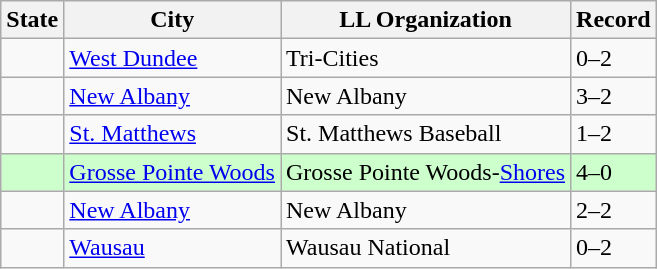<table class="wikitable">
<tr>
<th>State</th>
<th>City</th>
<th>LL Organization</th>
<th>Record</th>
</tr>
<tr>
<td><strong></strong></td>
<td><a href='#'>West Dundee</a></td>
<td>Tri-Cities</td>
<td>0–2</td>
</tr>
<tr>
<td><strong></strong></td>
<td><a href='#'>New Albany</a></td>
<td>New Albany</td>
<td>3–2</td>
</tr>
<tr>
<td><strong></strong></td>
<td><a href='#'>St. Matthews</a></td>
<td>St. Matthews Baseball</td>
<td>1–2</td>
</tr>
<tr bgcolor="ccffcc">
<td><strong></strong></td>
<td><a href='#'>Grosse Pointe Woods</a></td>
<td>Grosse Pointe Woods-<a href='#'>Shores</a></td>
<td>4–0</td>
</tr>
<tr>
<td><strong></strong></td>
<td><a href='#'>New Albany</a></td>
<td>New Albany</td>
<td>2–2</td>
</tr>
<tr>
<td><strong></strong></td>
<td><a href='#'>Wausau</a></td>
<td>Wausau National</td>
<td>0–2</td>
</tr>
</table>
